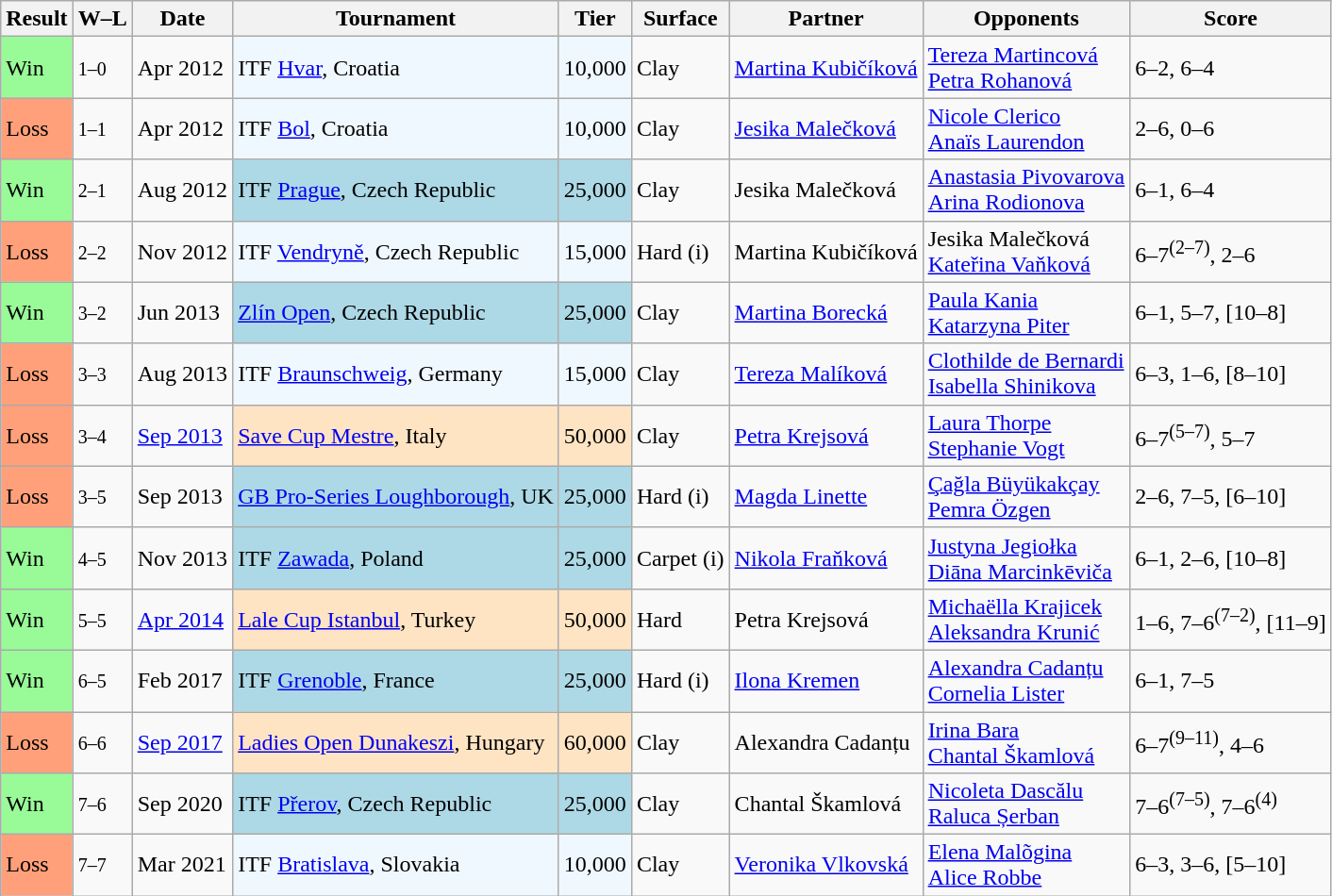<table class="sortable wikitable">
<tr>
<th>Result</th>
<th class="unsortable">W–L</th>
<th>Date</th>
<th>Tournament</th>
<th>Tier</th>
<th>Surface</th>
<th>Partner</th>
<th>Opponents</th>
<th class="unsortable">Score</th>
</tr>
<tr>
<td style="background:#98fb98;">Win</td>
<td><small>1–0</small></td>
<td>Apr 2012</td>
<td style="background:#f0f8ff;">ITF <a href='#'>Hvar</a>, Croatia</td>
<td style="background:#f0f8ff;">10,000</td>
<td>Clay</td>
<td> <a href='#'>Martina Kubičíková</a></td>
<td> <a href='#'>Tereza Martincová</a> <br>  <a href='#'>Petra Rohanová</a></td>
<td>6–2, 6–4</td>
</tr>
<tr>
<td style="background:#ffa07a;">Loss</td>
<td><small>1–1</small></td>
<td>Apr 2012</td>
<td style="background:#f0f8ff;">ITF <a href='#'>Bol</a>, Croatia</td>
<td style="background:#f0f8ff;">10,000</td>
<td>Clay</td>
<td> <a href='#'>Jesika Malečková</a></td>
<td> <a href='#'>Nicole Clerico</a> <br>  <a href='#'>Anaïs Laurendon</a></td>
<td>2–6, 0–6</td>
</tr>
<tr>
<td style="background:#98fb98;">Win</td>
<td><small>2–1</small></td>
<td>Aug 2012</td>
<td style="background:lightblue;">ITF <a href='#'>Prague</a>, Czech Republic</td>
<td style="background:lightblue;">25,000</td>
<td>Clay</td>
<td> Jesika Malečková</td>
<td> <a href='#'>Anastasia Pivovarova</a> <br>  <a href='#'>Arina Rodionova</a></td>
<td>6–1, 6–4</td>
</tr>
<tr>
<td style="background:#ffa07a;">Loss</td>
<td><small>2–2</small></td>
<td>Nov 2012</td>
<td style="background:#f0f8ff;">ITF <a href='#'>Vendryně</a>, Czech Republic</td>
<td style="background:#f0f8ff;">15,000</td>
<td>Hard (i)</td>
<td> Martina Kubičíková</td>
<td> Jesika Malečková <br>  <a href='#'>Kateřina Vaňková</a></td>
<td>6–7<sup>(2–7)</sup>, 2–6</td>
</tr>
<tr>
<td style="background:#98fb98;">Win</td>
<td><small>3–2</small></td>
<td>Jun 2013</td>
<td style="background:lightblue;"><a href='#'>Zlín Open</a>, Czech Republic</td>
<td style="background:lightblue;">25,000</td>
<td>Clay</td>
<td> <a href='#'>Martina Borecká</a></td>
<td> <a href='#'>Paula Kania</a> <br>  <a href='#'>Katarzyna Piter</a></td>
<td>6–1, 5–7, [10–8]</td>
</tr>
<tr>
<td style="background:#ffa07a;">Loss</td>
<td><small>3–3</small></td>
<td>Aug 2013</td>
<td style="background:#f0f8ff;">ITF <a href='#'>Braunschweig</a>, Germany</td>
<td style="background:#f0f8ff;">15,000</td>
<td>Clay</td>
<td> <a href='#'>Tereza Malíková</a></td>
<td> <a href='#'>Clothilde de Bernardi</a> <br>  <a href='#'>Isabella Shinikova</a></td>
<td>6–3, 1–6, [8–10]</td>
</tr>
<tr>
<td style="background:#ffa07a;">Loss</td>
<td><small>3–4</small></td>
<td><a href='#'>Sep 2013</a></td>
<td style="background:#ffe4c4;"><a href='#'>Save Cup Mestre</a>, Italy</td>
<td style="background:#ffe4c4;">50,000</td>
<td>Clay</td>
<td> <a href='#'>Petra Krejsová</a></td>
<td> <a href='#'>Laura Thorpe</a> <br>  <a href='#'>Stephanie Vogt</a></td>
<td>6–7<sup>(5–7)</sup>, 5–7</td>
</tr>
<tr>
<td style="background:#ffa07a;">Loss</td>
<td><small>3–5</small></td>
<td>Sep 2013</td>
<td style="background:lightblue;"><a href='#'>GB Pro-Series Loughborough</a>, UK</td>
<td style="background:lightblue;">25,000</td>
<td>Hard (i)</td>
<td> <a href='#'>Magda Linette</a></td>
<td> <a href='#'>Çağla Büyükakçay</a> <br>  <a href='#'>Pemra Özgen</a></td>
<td>2–6, 7–5, [6–10]</td>
</tr>
<tr>
<td style="background:#98fb98;">Win</td>
<td><small>4–5</small></td>
<td>Nov 2013</td>
<td style="background:lightblue;">ITF <a href='#'>Zawada</a>, Poland</td>
<td style="background:lightblue;">25,000</td>
<td>Carpet (i)</td>
<td> <a href='#'>Nikola Fraňková</a></td>
<td> <a href='#'>Justyna Jegiołka</a> <br>  <a href='#'>Diāna Marcinkēviča</a></td>
<td>6–1, 2–6, [10–8]</td>
</tr>
<tr>
<td style="background:#98fb98;">Win</td>
<td><small>5–5</small></td>
<td><a href='#'>Apr 2014</a></td>
<td style="background:#ffe4c4;"><a href='#'>Lale Cup Istanbul</a>, Turkey</td>
<td style="background:#ffe4c4;">50,000</td>
<td>Hard</td>
<td> Petra Krejsová</td>
<td> <a href='#'>Michaëlla Krajicek</a> <br>  <a href='#'>Aleksandra Krunić</a></td>
<td>1–6, 7–6<sup>(7–2)</sup>, [11–9]</td>
</tr>
<tr>
<td style="background:#98fb98;">Win</td>
<td><small>6–5</small></td>
<td>Feb 2017</td>
<td style="background:lightblue;">ITF <a href='#'>Grenoble</a>, France</td>
<td style="background:lightblue;">25,000</td>
<td>Hard (i)</td>
<td> <a href='#'>Ilona Kremen</a></td>
<td> <a href='#'>Alexandra Cadanțu</a> <br>  <a href='#'>Cornelia Lister</a></td>
<td>6–1, 7–5</td>
</tr>
<tr>
<td bgcolor=FFA07A>Loss</td>
<td><small>6–6</small></td>
<td><a href='#'>Sep 2017</a></td>
<td style="background:#ffe4c4;"><a href='#'>Ladies Open Dunakeszi</a>, Hungary</td>
<td style="background:#ffe4c4;">60,000</td>
<td>Clay</td>
<td> Alexandra Cadanțu</td>
<td> <a href='#'>Irina Bara</a> <br>  <a href='#'>Chantal Škamlová</a></td>
<td>6–7<sup>(9–11)</sup>, 4–6</td>
</tr>
<tr>
<td bgcolor=98FB98>Win</td>
<td><small>7–6</small></td>
<td>Sep 2020</td>
<td style="background:lightblue;">ITF <a href='#'>Přerov</a>, Czech Republic</td>
<td style="background:lightblue;">25,000</td>
<td>Clay</td>
<td> Chantal Škamlová</td>
<td> <a href='#'>Nicoleta Dascălu</a> <br>  <a href='#'>Raluca Șerban</a></td>
<td>7–6<sup>(7–5)</sup>, 7–6<sup>(4)</sup></td>
</tr>
<tr>
<td bgcolor=FFA07A>Loss</td>
<td><small>7–7</small></td>
<td>Mar 2021</td>
<td style="background:#f0f8ff;">ITF <a href='#'>Bratislava</a>, Slovakia</td>
<td style="background:#f0f8ff;">10,000</td>
<td>Clay</td>
<td> <a href='#'>Veronika Vlkovská</a></td>
<td> <a href='#'>Elena Malõgina</a> <br>  <a href='#'>Alice Robbe</a></td>
<td>6–3, 3–6, [5–10]</td>
</tr>
</table>
